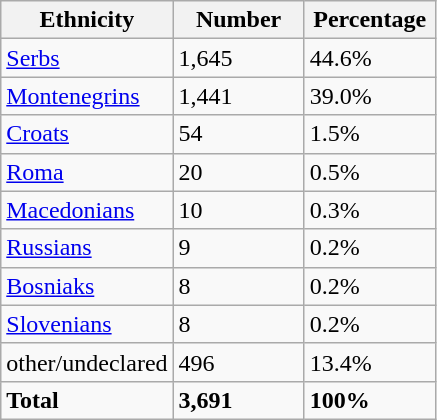<table class="wikitable">
<tr>
<th width="100px">Ethnicity</th>
<th width="80px">Number</th>
<th width="80px">Percentage</th>
</tr>
<tr>
<td><a href='#'>Serbs</a></td>
<td>1,645</td>
<td>44.6%</td>
</tr>
<tr>
<td><a href='#'>Montenegrins</a></td>
<td>1,441</td>
<td>39.0%</td>
</tr>
<tr>
<td><a href='#'>Croats</a></td>
<td>54</td>
<td>1.5%</td>
</tr>
<tr>
<td><a href='#'>Roma</a></td>
<td>20</td>
<td>0.5%</td>
</tr>
<tr>
<td><a href='#'>Macedonians</a></td>
<td>10</td>
<td>0.3%</td>
</tr>
<tr>
<td><a href='#'>Russians</a></td>
<td>9</td>
<td>0.2%</td>
</tr>
<tr>
<td><a href='#'>Bosniaks</a></td>
<td>8</td>
<td>0.2%</td>
</tr>
<tr>
<td><a href='#'>Slovenians</a></td>
<td>8</td>
<td>0.2%</td>
</tr>
<tr>
<td>other/undeclared</td>
<td>496</td>
<td>13.4%</td>
</tr>
<tr>
<td><strong>Total</strong></td>
<td><strong>3,691</strong></td>
<td><strong>100%</strong></td>
</tr>
</table>
